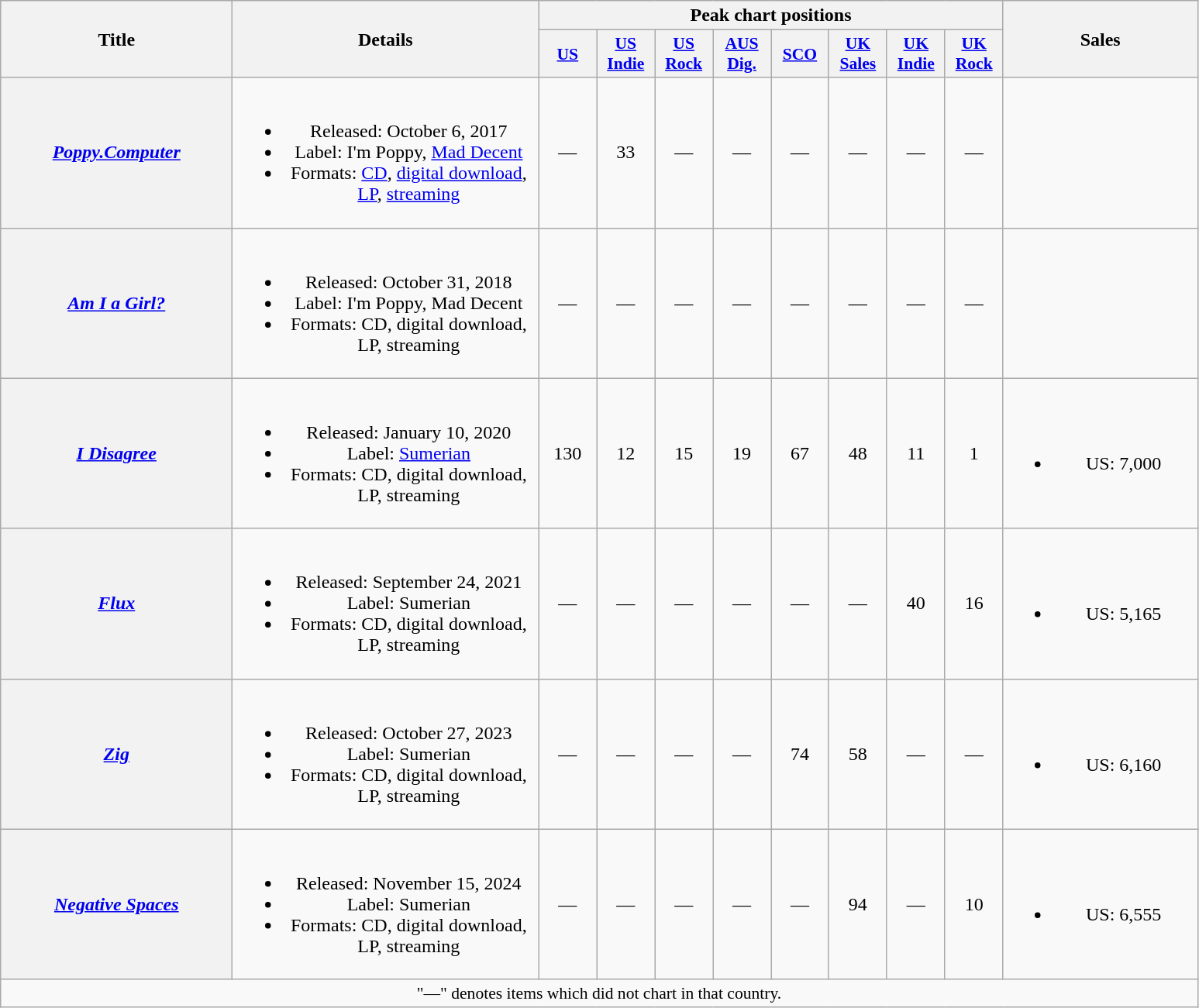<table class="wikitable plainrowheaders" style="text-align:center;">
<tr>
<th scope="col" rowspan="2" style="width:12em;">Title</th>
<th scope="col" rowspan="2" style="width:16em;">Details</th>
<th colspan="8" scope="col">Peak chart positions</th>
<th scope="col" rowspan="2" style="width:10em;">Sales</th>
</tr>
<tr>
<th scope="col" style="width:3em;font-size:90%;"><a href='#'>US</a><br></th>
<th scope="col" style="width:3em;font-size:90%;"><a href='#'>US<br>Indie</a><br></th>
<th scope="col" style="width:3em;font-size:90%;"><a href='#'>US<br>Rock</a><br></th>
<th scope="col" style="width:3em;font-size:90%;"><a href='#'>AUS<br>Dig.</a><br></th>
<th scope="col" style="width:3em;font-size:90%;"><a href='#'>SCO</a><br></th>
<th scope="col" style="width:3em;font-size:90%;"><a href='#'>UK<br>Sales</a><br></th>
<th scope="col" style="width:3em;font-size:90%;"><a href='#'>UK<br>Indie</a><br></th>
<th scope="col" style="width:3em;font-size:90%;"><a href='#'>UK<br>Rock</a><br></th>
</tr>
<tr>
<th scope="row"><em><a href='#'>Poppy.Computer</a></em></th>
<td><br><ul><li>Released: October 6, 2017</li><li>Label: I'm Poppy, <a href='#'>Mad Decent</a></li><li>Formats: <a href='#'>CD</a>, <a href='#'>digital download</a>, <a href='#'>LP</a>, <a href='#'>streaming</a></li></ul></td>
<td>—</td>
<td>33</td>
<td>—</td>
<td>—</td>
<td>—</td>
<td>—</td>
<td>—</td>
<td>—</td>
<td></td>
</tr>
<tr>
<th scope="row"><em><a href='#'>Am I a Girl?</a></em></th>
<td><br><ul><li>Released: October 31, 2018</li><li>Label: I'm Poppy, Mad Decent</li><li>Formats: CD, digital download, LP, streaming</li></ul></td>
<td>—</td>
<td>—</td>
<td>—</td>
<td>—</td>
<td>—</td>
<td>—</td>
<td>—</td>
<td>—</td>
<td></td>
</tr>
<tr>
<th scope="row"><em><a href='#'>I Disagree</a></em></th>
<td><br><ul><li>Released: January 10, 2020</li><li>Label: <a href='#'>Sumerian</a></li><li>Formats: CD, digital download, LP, streaming</li></ul></td>
<td>130</td>
<td>12</td>
<td>15</td>
<td>19</td>
<td>67</td>
<td>48</td>
<td>11</td>
<td>1</td>
<td><br><ul><li>US: 7,000</li></ul></td>
</tr>
<tr>
<th scope="row"><em><a href='#'>Flux</a></em></th>
<td><br><ul><li>Released: September 24, 2021</li><li>Label: Sumerian</li><li>Formats: CD, digital download, LP, streaming</li></ul></td>
<td>—</td>
<td>—</td>
<td>—</td>
<td>—</td>
<td>—</td>
<td>—</td>
<td>40</td>
<td>16</td>
<td><br><ul><li>US: 5,165</li></ul></td>
</tr>
<tr>
<th scope="row"><em><a href='#'>Zig</a></em></th>
<td><br><ul><li>Released: October 27, 2023</li><li>Label: Sumerian</li><li>Formats: CD, digital download, LP, streaming</li></ul></td>
<td>—</td>
<td>—</td>
<td>—</td>
<td>—</td>
<td>74</td>
<td>58</td>
<td>—</td>
<td>—</td>
<td><br><ul><li>US: 6,160</li></ul></td>
</tr>
<tr>
<th scope="row"><em><a href='#'>Negative Spaces</a></em></th>
<td><br><ul><li>Released: November 15, 2024</li><li>Label: Sumerian</li><li>Formats: CD, digital download, LP, streaming</li></ul></td>
<td>—</td>
<td>—</td>
<td>—</td>
<td>—</td>
<td>—</td>
<td>94</td>
<td>—</td>
<td>10</td>
<td><br><ul><li>US: 6,555</li></ul></td>
</tr>
<tr>
<td colspan="12" style="font-size:90%">"—" denotes items which did not chart in that country.</td>
</tr>
</table>
